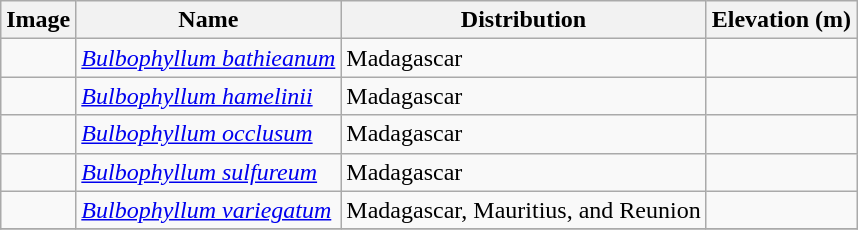<table class="wikitable collapsible">
<tr>
<th>Image</th>
<th>Name</th>
<th>Distribution</th>
<th>Elevation (m)</th>
</tr>
<tr>
<td></td>
<td><em><a href='#'>Bulbophyllum bathieanum</a></em> </td>
<td>Madagascar</td>
<td></td>
</tr>
<tr>
<td></td>
<td><em><a href='#'>Bulbophyllum hamelinii</a></em> </td>
<td>Madagascar</td>
<td></td>
</tr>
<tr>
<td></td>
<td><em><a href='#'>Bulbophyllum occlusum</a></em> </td>
<td>Madagascar</td>
<td></td>
</tr>
<tr>
<td></td>
<td><em><a href='#'>Bulbophyllum sulfureum</a></em> </td>
<td>Madagascar</td>
<td></td>
</tr>
<tr>
<td></td>
<td><em><a href='#'>Bulbophyllum variegatum</a></em> </td>
<td>Madagascar, Mauritius, and Reunion</td>
<td></td>
</tr>
<tr>
</tr>
</table>
